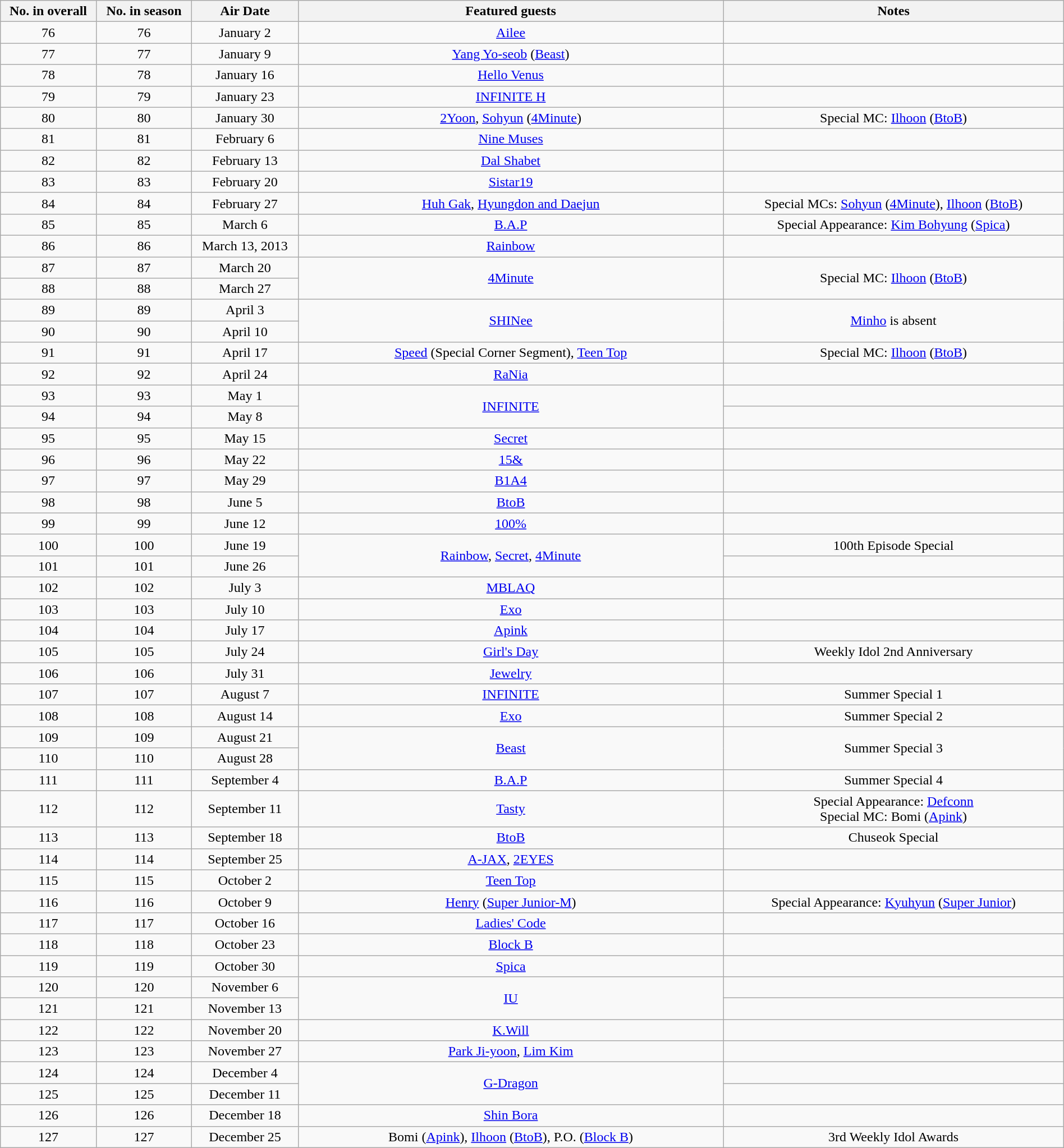<table class="wikitable" style="text-align:center; width:100%">
<tr>
<th width="9%">No. in overall</th>
<th width="9%">No. in season</th>
<th width="10%">Air Date</th>
<th width="40%">Featured guests</th>
<th width="32%">Notes</th>
</tr>
<tr>
<td>76</td>
<td>76</td>
<td>January 2</td>
<td><a href='#'>Ailee</a></td>
<td></td>
</tr>
<tr>
<td>77</td>
<td>77</td>
<td>January 9</td>
<td><a href='#'>Yang Yo-seob</a> (<a href='#'>Beast</a>)</td>
<td></td>
</tr>
<tr>
<td>78</td>
<td>78</td>
<td>January 16</td>
<td><a href='#'>Hello Venus</a></td>
<td></td>
</tr>
<tr>
<td>79</td>
<td>79</td>
<td>January 23</td>
<td><a href='#'>INFINITE H</a></td>
<td></td>
</tr>
<tr>
<td>80</td>
<td>80</td>
<td>January 30</td>
<td><a href='#'>2Yoon</a>, <a href='#'>Sohyun</a> (<a href='#'>4Minute</a>)</td>
<td>Special MC: <a href='#'>Ilhoon</a> (<a href='#'>BtoB</a>)</td>
</tr>
<tr>
<td>81</td>
<td>81</td>
<td>February 6</td>
<td><a href='#'>Nine Muses</a></td>
<td></td>
</tr>
<tr>
<td>82</td>
<td>82</td>
<td>February 13</td>
<td><a href='#'>Dal Shabet</a></td>
<td></td>
</tr>
<tr>
<td>83</td>
<td>83</td>
<td>February 20</td>
<td><a href='#'>Sistar19</a></td>
<td></td>
</tr>
<tr>
<td>84</td>
<td>84</td>
<td>February 27</td>
<td><a href='#'>Huh Gak</a>, <a href='#'>Hyungdon and Daejun</a></td>
<td>Special MCs: <a href='#'>Sohyun</a> (<a href='#'>4Minute</a>), <a href='#'>Ilhoon</a> (<a href='#'>BtoB</a>)</td>
</tr>
<tr>
<td>85</td>
<td>85</td>
<td>March 6</td>
<td><a href='#'>B.A.P</a></td>
<td>Special Appearance: <a href='#'>Kim Bohyung</a> (<a href='#'>Spica</a>)</td>
</tr>
<tr>
<td>86</td>
<td>86</td>
<td>March 13, 2013</td>
<td><a href='#'>Rainbow</a></td>
<td></td>
</tr>
<tr>
<td>87</td>
<td>87</td>
<td>March 20</td>
<td rowspan=2><a href='#'>4Minute</a></td>
<td rowspan=2>Special MC: <a href='#'>Ilhoon</a> (<a href='#'>BtoB</a>)</td>
</tr>
<tr>
<td>88</td>
<td>88</td>
<td>March 27</td>
</tr>
<tr>
<td>89</td>
<td>89</td>
<td>April 3</td>
<td rowspan=2><a href='#'>SHINee</a></td>
<td rowspan=2><a href='#'>Minho</a> is absent</td>
</tr>
<tr>
<td>90</td>
<td>90</td>
<td>April 10</td>
</tr>
<tr>
<td>91</td>
<td>91</td>
<td>April 17</td>
<td><a href='#'>Speed</a> (Special Corner Segment), <a href='#'>Teen Top</a></td>
<td>Special MC: <a href='#'>Ilhoon</a> (<a href='#'>BtoB</a>)</td>
</tr>
<tr>
<td>92</td>
<td>92</td>
<td>April 24</td>
<td><a href='#'>RaNia</a></td>
<td></td>
</tr>
<tr>
<td>93</td>
<td>93</td>
<td>May 1</td>
<td rowspan=2><a href='#'>INFINITE</a></td>
<td></td>
</tr>
<tr>
<td>94</td>
<td>94</td>
<td>May 8</td>
<td></td>
</tr>
<tr>
<td>95</td>
<td>95</td>
<td>May 15</td>
<td><a href='#'>Secret</a></td>
<td></td>
</tr>
<tr>
<td>96</td>
<td>96</td>
<td>May 22</td>
<td><a href='#'>15&</a></td>
<td></td>
</tr>
<tr>
<td>97</td>
<td>97</td>
<td>May 29</td>
<td><a href='#'>B1A4</a></td>
<td></td>
</tr>
<tr>
<td>98</td>
<td>98</td>
<td>June 5</td>
<td><a href='#'>BtoB</a></td>
<td></td>
</tr>
<tr>
<td>99</td>
<td>99</td>
<td>June 12</td>
<td><a href='#'>100%</a></td>
<td></td>
</tr>
<tr>
<td>100</td>
<td>100</td>
<td>June 19</td>
<td rowspan=2><a href='#'>Rainbow</a>, <a href='#'>Secret</a>, <a href='#'>4Minute</a></td>
<td>100th Episode Special</td>
</tr>
<tr>
<td>101</td>
<td>101</td>
<td>June 26</td>
<td></td>
</tr>
<tr>
<td>102</td>
<td>102</td>
<td>July 3</td>
<td><a href='#'>MBLAQ</a></td>
<td></td>
</tr>
<tr>
<td>103</td>
<td>103</td>
<td>July 10</td>
<td><a href='#'>Exo</a></td>
<td></td>
</tr>
<tr>
<td>104</td>
<td>104</td>
<td>July 17</td>
<td><a href='#'>Apink</a></td>
<td></td>
</tr>
<tr>
<td>105</td>
<td>105</td>
<td>July 24</td>
<td><a href='#'>Girl's Day</a></td>
<td>Weekly Idol 2nd Anniversary</td>
</tr>
<tr>
<td>106</td>
<td>106</td>
<td>July 31</td>
<td><a href='#'>Jewelry</a></td>
<td></td>
</tr>
<tr>
<td>107</td>
<td>107</td>
<td>August 7</td>
<td><a href='#'>INFINITE</a></td>
<td>Summer Special 1</td>
</tr>
<tr>
<td>108</td>
<td>108</td>
<td>August 14</td>
<td><a href='#'>Exo</a></td>
<td>Summer Special 2</td>
</tr>
<tr>
<td>109</td>
<td>109</td>
<td>August 21</td>
<td rowspan=2><a href='#'>Beast</a></td>
<td rowspan=2>Summer Special 3</td>
</tr>
<tr>
<td>110</td>
<td>110</td>
<td>August 28</td>
</tr>
<tr>
<td>111</td>
<td>111</td>
<td>September 4</td>
<td><a href='#'>B.A.P</a></td>
<td>Summer Special 4</td>
</tr>
<tr>
<td>112</td>
<td>112</td>
<td>September 11</td>
<td><a href='#'>Tasty</a></td>
<td>Special Appearance: <a href='#'>Defconn</a><br>Special MC: Bomi (<a href='#'>Apink</a>)</td>
</tr>
<tr>
<td>113</td>
<td>113</td>
<td>September 18</td>
<td><a href='#'>BtoB</a></td>
<td>Chuseok Special</td>
</tr>
<tr>
<td>114</td>
<td>114</td>
<td>September 25</td>
<td><a href='#'>A-JAX</a>, <a href='#'>2EYES</a></td>
<td></td>
</tr>
<tr>
<td>115</td>
<td>115</td>
<td>October 2</td>
<td><a href='#'>Teen Top</a></td>
<td></td>
</tr>
<tr>
<td>116</td>
<td>116</td>
<td>October 9</td>
<td><a href='#'>Henry</a> (<a href='#'>Super Junior-M</a>)</td>
<td>Special Appearance: <a href='#'>Kyuhyun</a> (<a href='#'>Super Junior</a>)</td>
</tr>
<tr>
<td>117</td>
<td>117</td>
<td>October 16</td>
<td><a href='#'>Ladies' Code</a></td>
<td></td>
</tr>
<tr>
<td>118</td>
<td>118</td>
<td>October 23</td>
<td><a href='#'>Block B</a></td>
<td></td>
</tr>
<tr>
<td>119</td>
<td>119</td>
<td>October 30</td>
<td><a href='#'>Spica</a></td>
<td></td>
</tr>
<tr>
<td>120</td>
<td>120</td>
<td>November 6</td>
<td rowspan=2><a href='#'>IU</a></td>
<td></td>
</tr>
<tr>
<td>121</td>
<td>121</td>
<td>November 13</td>
<td></td>
</tr>
<tr>
<td>122</td>
<td>122</td>
<td>November 20</td>
<td><a href='#'>K.Will</a></td>
<td></td>
</tr>
<tr>
<td>123</td>
<td>123</td>
<td>November 27</td>
<td><a href='#'>Park Ji-yoon</a>, <a href='#'>Lim Kim</a></td>
<td></td>
</tr>
<tr>
<td>124</td>
<td>124</td>
<td>December 4</td>
<td rowspan=2><a href='#'>G-Dragon</a></td>
<td></td>
</tr>
<tr>
<td>125</td>
<td>125</td>
<td>December 11</td>
<td></td>
</tr>
<tr>
<td>126</td>
<td>126</td>
<td>December 18</td>
<td><a href='#'>Shin Bora</a></td>
<td></td>
</tr>
<tr>
<td>127</td>
<td>127</td>
<td>December 25</td>
<td>Bomi (<a href='#'>Apink</a>), <a href='#'>Ilhoon</a> (<a href='#'>BtoB</a>), P.O. (<a href='#'>Block B</a>)</td>
<td>3rd Weekly Idol Awards</td>
</tr>
</table>
